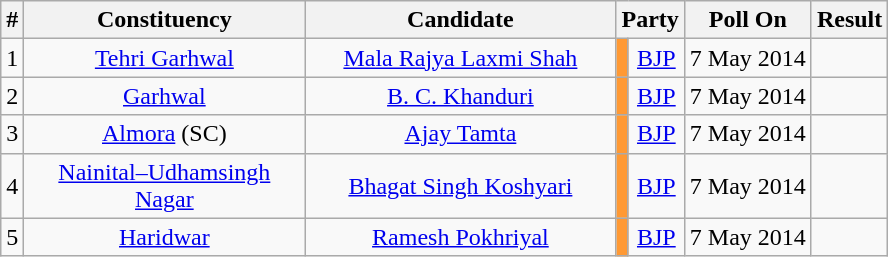<table class="wikitable sortable" style="text-align:center;">
<tr>
<th>#</th>
<th style="width:180px;">Constituency</th>
<th style="width:200px;">Candidate</th>
<th colspan="2">Party</th>
<th>Poll On</th>
<th>Result</th>
</tr>
<tr>
<td style="text-align:center;">1</td>
<td><a href='#'>Tehri Garhwal</a></td>
<td><a href='#'>Mala Rajya Laxmi Shah</a></td>
<td bgcolor=#FF9933></td>
<td><a href='#'>BJP</a></td>
<td>7 May 2014</td>
<td></td>
</tr>
<tr>
<td style="text-align:center;">2</td>
<td><a href='#'>Garhwal</a></td>
<td><a href='#'>B. C. Khanduri</a></td>
<td bgcolor=#FF9933></td>
<td><a href='#'>BJP</a></td>
<td>7 May 2014</td>
<td></td>
</tr>
<tr>
<td style="text-align:center;">3</td>
<td><a href='#'>Almora</a> (SC)</td>
<td><a href='#'>Ajay Tamta</a></td>
<td bgcolor=#FF9933></td>
<td><a href='#'>BJP</a></td>
<td>7 May 2014</td>
<td></td>
</tr>
<tr>
<td style="text-align:center;">4</td>
<td><a href='#'>Nainital–Udhamsingh Nagar</a></td>
<td><a href='#'>Bhagat Singh Koshyari</a></td>
<td bgcolor=#FF9933></td>
<td><a href='#'>BJP</a></td>
<td>7 May 2014</td>
<td></td>
</tr>
<tr>
<td style="text-align:center;">5</td>
<td><a href='#'>Haridwar</a></td>
<td><a href='#'>Ramesh Pokhriyal</a></td>
<td bgcolor=#FF9933></td>
<td><a href='#'>BJP</a></td>
<td>7 May 2014</td>
<td></td>
</tr>
</table>
